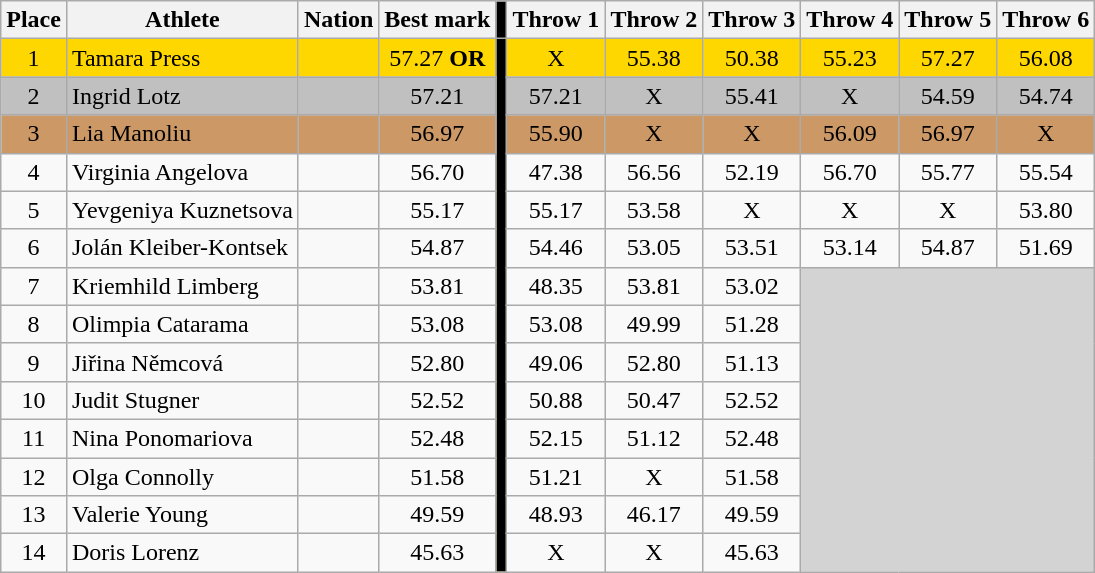<table class=wikitable>
<tr>
<th>Place</th>
<th>Athlete</th>
<th>Nation</th>
<th>Best mark</th>
<td bgcolor=black></td>
<th>Throw 1</th>
<th>Throw 2</th>
<th>Throw 3</th>
<th>Throw 4</th>
<th>Throw 5</th>
<th>Throw 6</th>
</tr>
<tr align=center bgcolor=gold>
<td>1</td>
<td align=left>Tamara Press</td>
<td align=left></td>
<td>57.27 <strong>OR</strong></td>
<td rowspan=14 bgcolor=black></td>
<td>X</td>
<td>55.38</td>
<td>50.38</td>
<td>55.23</td>
<td>57.27</td>
<td>56.08</td>
</tr>
<tr align=center bgcolor=silver>
<td>2</td>
<td align=left>Ingrid Lotz</td>
<td align=left></td>
<td>57.21</td>
<td>57.21</td>
<td>X</td>
<td>55.41</td>
<td>X</td>
<td>54.59</td>
<td>54.74</td>
</tr>
<tr align=center bgcolor=cc9966>
<td>3</td>
<td align=left>Lia Manoliu</td>
<td align=left></td>
<td>56.97</td>
<td>55.90</td>
<td>X</td>
<td>X</td>
<td>56.09</td>
<td>56.97</td>
<td>X</td>
</tr>
<tr align=center>
<td>4</td>
<td align=left>Virginia Angelova</td>
<td align=left></td>
<td>56.70</td>
<td>47.38</td>
<td>56.56</td>
<td>52.19</td>
<td>56.70</td>
<td>55.77</td>
<td>55.54</td>
</tr>
<tr align=center>
<td>5</td>
<td align=left>Yevgeniya Kuznetsova</td>
<td align=left></td>
<td>55.17</td>
<td>55.17</td>
<td>53.58</td>
<td>X</td>
<td>X</td>
<td>X</td>
<td>53.80</td>
</tr>
<tr align=center>
<td>6</td>
<td align=left>Jolán Kleiber-Kontsek</td>
<td align=left></td>
<td>54.87</td>
<td>54.46</td>
<td>53.05</td>
<td>53.51</td>
<td>53.14</td>
<td>54.87</td>
<td>51.69</td>
</tr>
<tr align=center>
<td>7</td>
<td align=left>Kriemhild Limberg</td>
<td align=left></td>
<td>53.81</td>
<td>48.35</td>
<td>53.81</td>
<td>53.02</td>
<td rowspan=8 colspan=3 bgcolor=lightgray></td>
</tr>
<tr align=center>
<td>8</td>
<td align=left>Olimpia Catarama</td>
<td align=left></td>
<td>53.08</td>
<td>53.08</td>
<td>49.99</td>
<td>51.28</td>
</tr>
<tr align=center>
<td>9</td>
<td align=left>Jiřina Němcová</td>
<td align=left></td>
<td>52.80</td>
<td>49.06</td>
<td>52.80</td>
<td>51.13</td>
</tr>
<tr align=center>
<td>10</td>
<td align=left>Judit Stugner</td>
<td align=left></td>
<td>52.52</td>
<td>50.88</td>
<td>50.47</td>
<td>52.52</td>
</tr>
<tr align=center>
<td>11</td>
<td align=left>Nina Ponomariova</td>
<td align=left></td>
<td>52.48</td>
<td>52.15</td>
<td>51.12</td>
<td>52.48</td>
</tr>
<tr align=center>
<td>12</td>
<td align=left>Olga Connolly</td>
<td align=left></td>
<td>51.58</td>
<td>51.21</td>
<td>X</td>
<td>51.58</td>
</tr>
<tr align=center>
<td>13</td>
<td align=left>Valerie Young</td>
<td align=left></td>
<td>49.59</td>
<td>48.93</td>
<td>46.17</td>
<td>49.59</td>
</tr>
<tr align=center>
<td>14</td>
<td align=left>Doris Lorenz</td>
<td align=left></td>
<td>45.63</td>
<td>X</td>
<td>X</td>
<td>45.63</td>
</tr>
</table>
